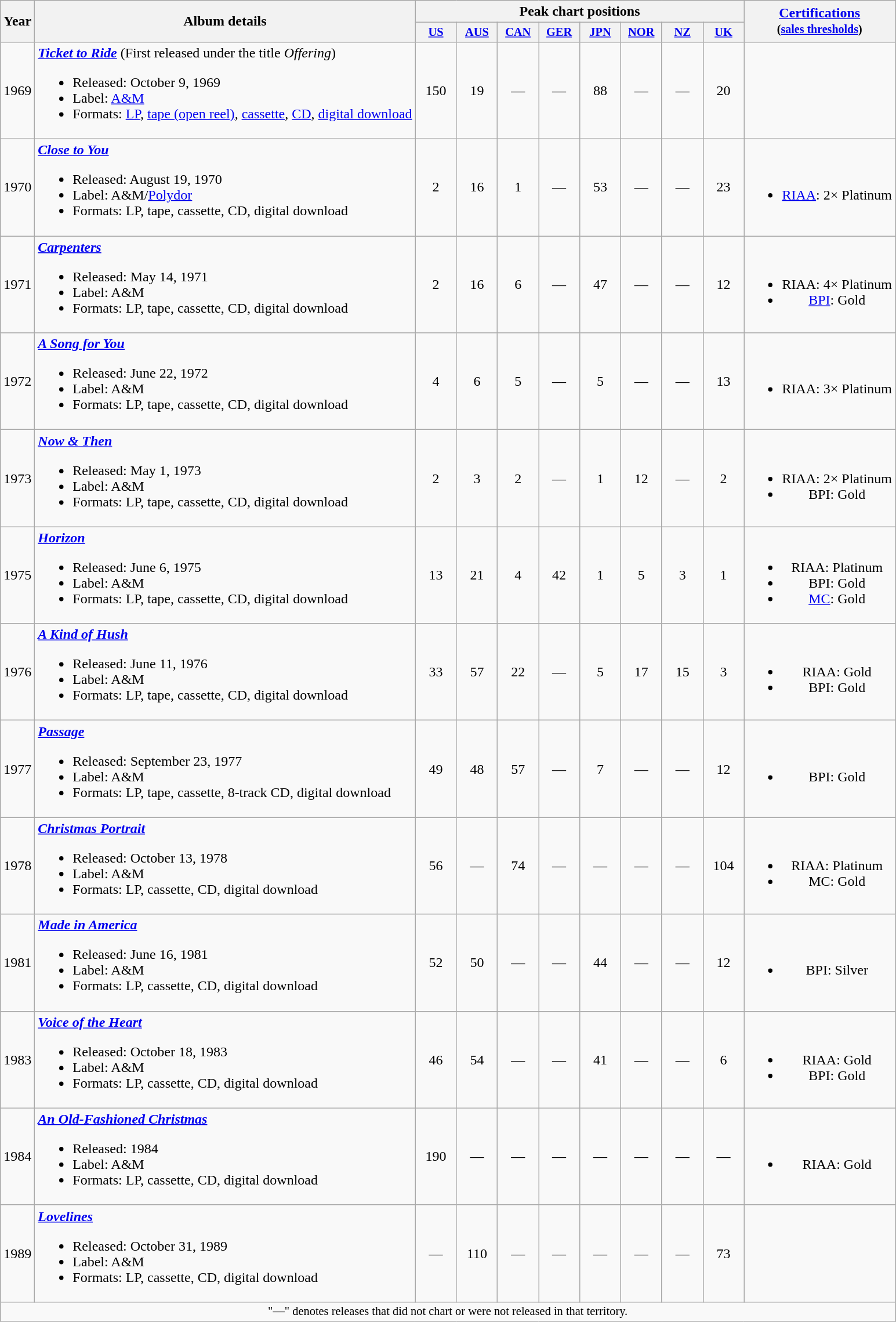<table class="wikitable" style="text-align:center">
<tr>
<th rowspan="2">Year</th>
<th rowspan="2">Album details</th>
<th colspan="8">Peak chart positions</th>
<th rowspan="2"><a href='#'>Certifications</a><br><small>(<a href='#'>sales thresholds</a>)</small></th>
</tr>
<tr>
<th style="width:3em;font-size:85%"><a href='#'>US</a><br></th>
<th style="width:3em;font-size:85%"><a href='#'>AUS</a><br></th>
<th style="width:3em;font-size:85%"><a href='#'>CAN</a><br></th>
<th style="width:3em;font-size:85%"><a href='#'>GER</a><br></th>
<th style="width:3em;font-size:85%"><a href='#'>JPN</a><br></th>
<th style="width:3em;font-size:85%"><a href='#'>NOR</a><br></th>
<th style="width:3em;font-size:85%"><a href='#'>NZ</a><br></th>
<th style="width:3em;font-size:85%"><a href='#'>UK</a><br></th>
</tr>
<tr>
<td>1969</td>
<td align="left"><strong><em><a href='#'>Ticket to Ride</a></em></strong> (First released under the title <em>Offering</em>)<br><ul><li>Released: October 9, 1969</li><li>Label: <a href='#'>A&M</a></li><li>Formats: <a href='#'>LP</a>, <a href='#'>tape (open reel)</a>, <a href='#'>cassette</a>, <a href='#'>CD</a>, <a href='#'>digital download</a></li></ul></td>
<td>150</td>
<td>19</td>
<td>—</td>
<td>—</td>
<td>88</td>
<td>—</td>
<td>—</td>
<td>20</td>
<td></td>
</tr>
<tr>
<td>1970</td>
<td align="left"><strong><em><a href='#'>Close to You</a></em></strong><br><ul><li>Released: August 19, 1970</li><li>Label: A&M/<a href='#'>Polydor</a></li><li>Formats: LP, tape, cassette, CD, digital download</li></ul></td>
<td>2</td>
<td>16</td>
<td>1</td>
<td>—</td>
<td>53</td>
<td>—</td>
<td>—</td>
<td>23</td>
<td><br><ul><li><a href='#'>RIAA</a>: 2× Platinum</li></ul></td>
</tr>
<tr>
<td>1971</td>
<td align="left"><strong><em><a href='#'>Carpenters</a></em></strong><br><ul><li>Released: May 14, 1971</li><li>Label: A&M</li><li>Formats: LP, tape, cassette, CD, digital download</li></ul></td>
<td>2</td>
<td>16</td>
<td>6</td>
<td>—</td>
<td>47</td>
<td>—</td>
<td>—</td>
<td>12</td>
<td><br><ul><li>RIAA: 4× Platinum</li><li><a href='#'>BPI</a>: Gold</li></ul></td>
</tr>
<tr>
<td>1972</td>
<td align="left"><strong><em><a href='#'>A Song for You</a></em></strong><br><ul><li>Released: June 22, 1972</li><li>Label: A&M</li><li>Formats: LP, tape, cassette, CD, digital download</li></ul></td>
<td>4</td>
<td>6</td>
<td>5</td>
<td>—</td>
<td>5</td>
<td>—</td>
<td>—</td>
<td>13</td>
<td><br><ul><li>RIAA: 3× Platinum</li></ul></td>
</tr>
<tr>
<td>1973</td>
<td align="left"><strong><em><a href='#'>Now & Then</a></em></strong><br><ul><li>Released: May 1, 1973</li><li>Label: A&M</li><li>Formats: LP, tape, cassette, CD, digital download</li></ul></td>
<td>2</td>
<td>3</td>
<td>2</td>
<td>—</td>
<td>1</td>
<td>12</td>
<td>—</td>
<td>2</td>
<td><br><ul><li>RIAA: 2× Platinum</li><li>BPI: Gold</li></ul></td>
</tr>
<tr>
<td>1975</td>
<td align="left"><strong><em><a href='#'>Horizon</a></em></strong><br><ul><li>Released: June 6, 1975</li><li>Label: A&M</li><li>Formats: LP, tape, cassette, CD, digital download</li></ul></td>
<td>13</td>
<td>21</td>
<td>4</td>
<td>42</td>
<td>1</td>
<td>5</td>
<td>3</td>
<td>1</td>
<td><br><ul><li>RIAA: Platinum</li><li>BPI: Gold</li><li><a href='#'>MC</a>: Gold</li></ul></td>
</tr>
<tr>
<td>1976</td>
<td align="left"><strong><em><a href='#'>A Kind of Hush</a></em></strong><br><ul><li>Released: June 11, 1976</li><li>Label: A&M</li><li>Formats: LP, tape, cassette, CD, digital download</li></ul></td>
<td>33</td>
<td>57</td>
<td>22</td>
<td>—</td>
<td>5</td>
<td>17</td>
<td>15</td>
<td>3</td>
<td><br><ul><li>RIAA: Gold</li><li>BPI: Gold</li></ul></td>
</tr>
<tr>
<td>1977</td>
<td align="left"><strong><em><a href='#'>Passage</a></em></strong><br><ul><li>Released: September 23, 1977</li><li>Label: A&M</li><li>Formats: LP, tape, cassette, 8-track CD, digital download</li></ul></td>
<td>49</td>
<td>48</td>
<td>57</td>
<td>—</td>
<td>7</td>
<td>—</td>
<td>—</td>
<td>12</td>
<td><br><ul><li>BPI: Gold</li></ul></td>
</tr>
<tr>
<td>1978</td>
<td align="left"><strong><em><a href='#'>Christmas Portrait</a></em></strong><br><ul><li>Released: October 13, 1978</li><li>Label: A&M</li><li>Formats: LP, cassette, CD, digital download</li></ul></td>
<td>56</td>
<td>—</td>
<td>74</td>
<td>—</td>
<td>—</td>
<td>—</td>
<td>—</td>
<td>104</td>
<td><br><ul><li>RIAA: Platinum</li><li>MC: Gold</li></ul></td>
</tr>
<tr>
<td>1981</td>
<td align="left"><strong><em><a href='#'>Made in America</a></em></strong><br><ul><li>Released: June 16, 1981</li><li>Label: A&M</li><li>Formats: LP, cassette, CD, digital download</li></ul></td>
<td>52</td>
<td>50</td>
<td>—</td>
<td>—</td>
<td>44</td>
<td>—</td>
<td>—</td>
<td>12</td>
<td><br><ul><li>BPI: Silver</li></ul></td>
</tr>
<tr>
<td>1983</td>
<td align="left"><strong><em><a href='#'>Voice of the Heart</a></em></strong><br><ul><li>Released: October 18, 1983</li><li>Label: A&M</li><li>Formats: LP, cassette, CD, digital download</li></ul></td>
<td>46</td>
<td>54</td>
<td>—</td>
<td>—</td>
<td>41</td>
<td>—</td>
<td>—</td>
<td>6</td>
<td><br><ul><li>RIAA: Gold</li><li>BPI: Gold</li></ul></td>
</tr>
<tr>
<td>1984</td>
<td align="left"><strong><em><a href='#'>An Old-Fashioned Christmas</a></em></strong><br><ul><li>Released: 1984</li><li>Label: A&M</li><li>Formats: LP, cassette, CD, digital download</li></ul></td>
<td>190</td>
<td>—</td>
<td>—</td>
<td>—</td>
<td>—</td>
<td>—</td>
<td>—</td>
<td>—</td>
<td><br><ul><li>RIAA: Gold</li></ul></td>
</tr>
<tr>
<td>1989</td>
<td align="left"><strong><em><a href='#'>Lovelines</a></em></strong><br><ul><li>Released: October 31, 1989</li><li>Label: A&M</li><li>Formats: LP, cassette, CD, digital download</li></ul></td>
<td>—</td>
<td>110</td>
<td>—</td>
<td>—</td>
<td>—</td>
<td>—</td>
<td>—</td>
<td>73</td>
<td></td>
</tr>
<tr>
<td align="center" colspan="11" style="font-size:85%">"—" denotes releases that did not chart or were not released in that territory.</td>
</tr>
</table>
